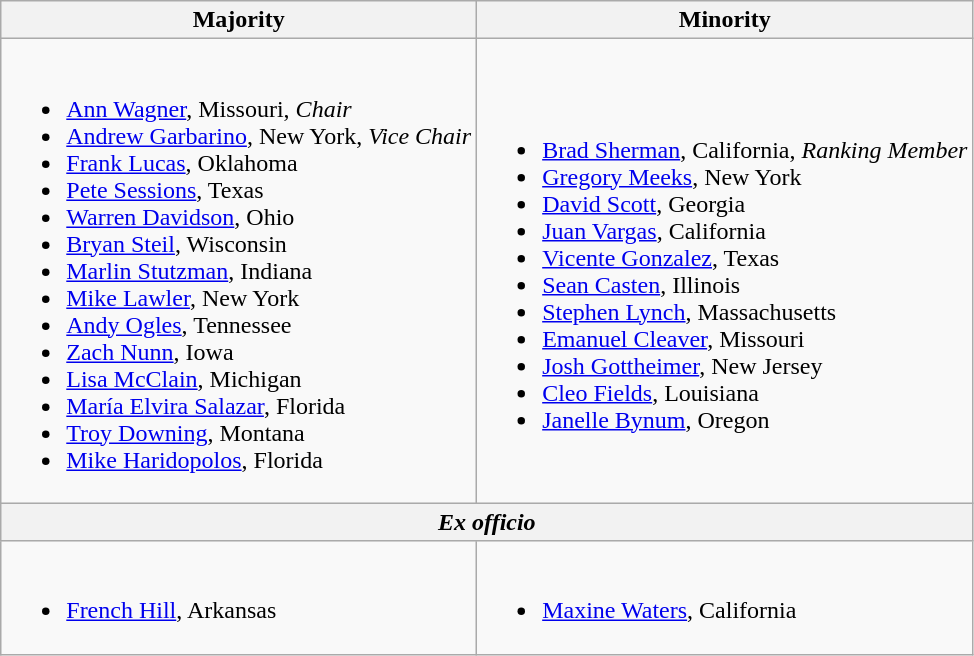<table class=wikitable>
<tr>
<th>Majority</th>
<th>Minority</th>
</tr>
<tr>
<td><br><ul><li><a href='#'>Ann Wagner</a>, Missouri, <em>Chair</em></li><li><a href='#'>Andrew Garbarino</a>, New York, <em>Vice Chair</em></li><li><a href='#'>Frank Lucas</a>, Oklahoma</li><li><a href='#'>Pete Sessions</a>, Texas</li><li><a href='#'>Warren Davidson</a>, Ohio</li><li><a href='#'>Bryan Steil</a>, Wisconsin</li><li><a href='#'>Marlin Stutzman</a>, Indiana</li><li><a href='#'>Mike Lawler</a>, New York</li><li><a href='#'>Andy Ogles</a>, Tennessee</li><li><a href='#'>Zach Nunn</a>, Iowa</li><li><a href='#'>Lisa McClain</a>, Michigan</li><li><a href='#'>María Elvira Salazar</a>, Florida</li><li><a href='#'>Troy Downing</a>, Montana</li><li><a href='#'>Mike Haridopolos</a>, Florida</li></ul></td>
<td><br><ul><li><a href='#'>Brad Sherman</a>, California, <em>Ranking Member</em></li><li><a href='#'>Gregory Meeks</a>, New York</li><li><a href='#'>David Scott</a>, Georgia</li><li><a href='#'>Juan Vargas</a>, California</li><li><a href='#'>Vicente Gonzalez</a>, Texas</li><li><a href='#'>Sean Casten</a>, Illinois</li><li><a href='#'> Stephen Lynch</a>, Massachusetts</li><li><a href='#'>Emanuel Cleaver</a>, Missouri</li><li><a href='#'>Josh Gottheimer</a>, New Jersey</li><li><a href='#'>Cleo Fields</a>, Louisiana</li><li><a href='#'>Janelle Bynum</a>, Oregon</li></ul></td>
</tr>
<tr>
<th colspan=2><em>Ex officio</em></th>
</tr>
<tr>
<td><br><ul><li><a href='#'>French Hill</a>, Arkansas</li></ul></td>
<td><br><ul><li><a href='#'>Maxine Waters</a>, California</li></ul></td>
</tr>
</table>
